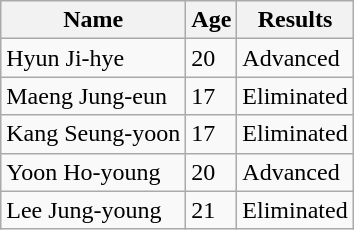<table class="wikitable">
<tr>
<th>Name</th>
<th>Age</th>
<th>Results</th>
</tr>
<tr>
<td>Hyun Ji-hye</td>
<td>20</td>
<td>Advanced</td>
</tr>
<tr>
<td>Maeng Jung-eun</td>
<td>17</td>
<td>Eliminated</td>
</tr>
<tr>
<td>Kang Seung-yoon</td>
<td>17</td>
<td>Eliminated</td>
</tr>
<tr>
<td>Yoon Ho-young</td>
<td>20</td>
<td>Advanced</td>
</tr>
<tr>
<td>Lee Jung-young</td>
<td>21</td>
<td>Eliminated</td>
</tr>
</table>
